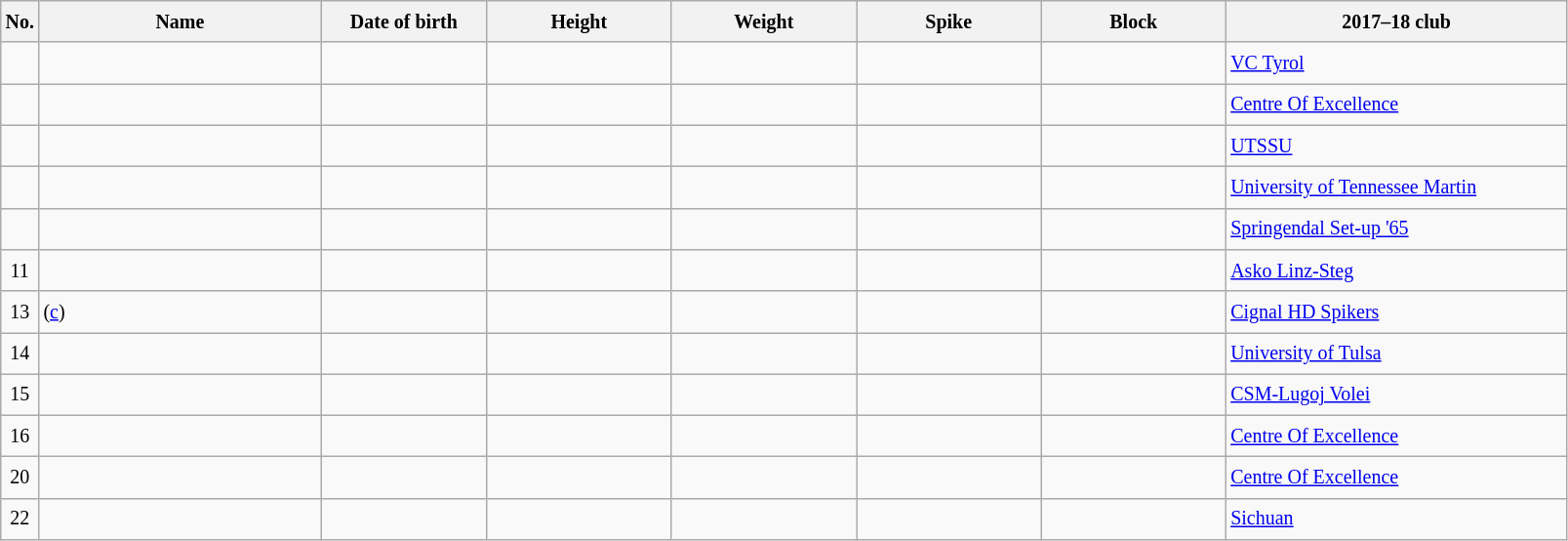<table class="wikitable sortable" style= "text-align:center; font-size: 10pt; line-height:22px;">
<tr>
<th>No.</th>
<th style="width:14em">Name</th>
<th style="width:8em">Date of birth</th>
<th style="width:9em">Height</th>
<th style="width:9em">Weight</th>
<th style="width:9em">Spike</th>
<th style="width:9em">Block</th>
<th style="width:17em">2017–18 club</th>
</tr>
<tr>
<td></td>
<td align=left></td>
<td align=right></td>
<td></td>
<td></td>
<td></td>
<td></td>
<td align="left"> <a href='#'>VC Tyrol</a></td>
</tr>
<tr>
<td></td>
<td align=left></td>
<td align=right></td>
<td></td>
<td></td>
<td></td>
<td></td>
<td align="left"> <a href='#'>Centre Of Excellence</a></td>
</tr>
<tr>
<td></td>
<td align=left></td>
<td align=right></td>
<td></td>
<td></td>
<td></td>
<td></td>
<td align="left"> <a href='#'>UTSSU</a></td>
</tr>
<tr>
<td></td>
<td align=left></td>
<td align=right></td>
<td></td>
<td></td>
<td></td>
<td></td>
<td align="left"> <a href='#'>University of Tennessee Martin</a></td>
</tr>
<tr>
<td></td>
<td align=left></td>
<td align=right></td>
<td></td>
<td></td>
<td></td>
<td></td>
<td align="left"> <a href='#'>Springendal Set-up '65</a></td>
</tr>
<tr>
<td>11</td>
<td align=left></td>
<td align=right></td>
<td></td>
<td></td>
<td></td>
<td></td>
<td align="left"> <a href='#'>Asko Linz-Steg</a></td>
</tr>
<tr>
<td>13</td>
<td align=left> (<a href='#'>c</a>)</td>
<td align=right></td>
<td></td>
<td></td>
<td></td>
<td></td>
<td align="left"> <a href='#'>Cignal HD Spikers</a></td>
</tr>
<tr>
<td>14</td>
<td align=left></td>
<td align=right></td>
<td></td>
<td></td>
<td></td>
<td></td>
<td align="left"> <a href='#'>University of Tulsa</a></td>
</tr>
<tr>
<td>15</td>
<td align=left></td>
<td align=right></td>
<td></td>
<td></td>
<td></td>
<td></td>
<td align="left"> <a href='#'>CSM-Lugoj Volei</a></td>
</tr>
<tr>
<td>16</td>
<td align=left></td>
<td align=right></td>
<td></td>
<td></td>
<td></td>
<td></td>
<td align="left"> <a href='#'>Centre Of Excellence</a></td>
</tr>
<tr>
<td>20</td>
<td align=left></td>
<td align=right></td>
<td></td>
<td></td>
<td></td>
<td></td>
<td align="left"> <a href='#'>Centre Of Excellence</a></td>
</tr>
<tr>
<td>22</td>
<td align=left></td>
<td align=right></td>
<td></td>
<td></td>
<td></td>
<td></td>
<td align=left> <a href='#'>Sichuan</a></td>
</tr>
</table>
